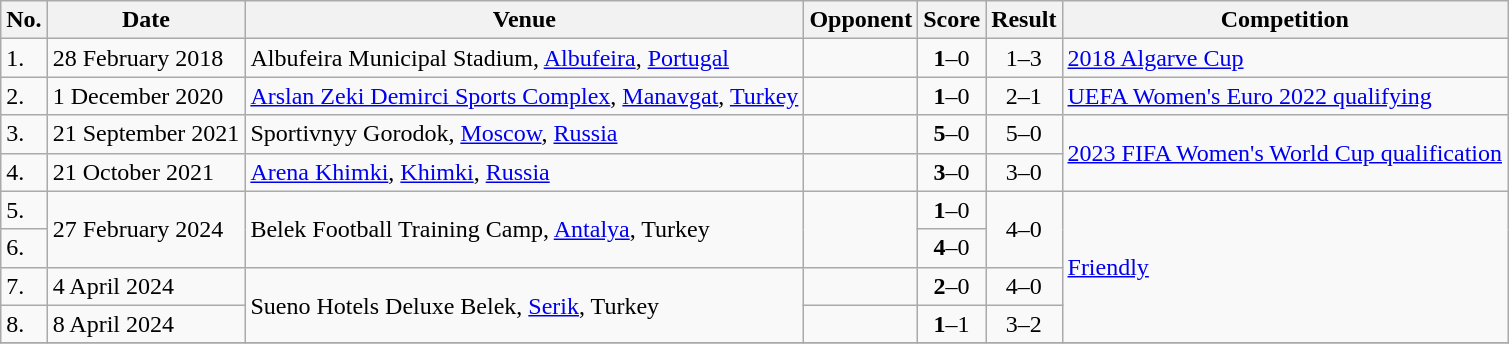<table class="wikitable">
<tr>
<th>No.</th>
<th>Date</th>
<th>Venue</th>
<th>Opponent</th>
<th>Score</th>
<th>Result</th>
<th>Competition</th>
</tr>
<tr>
<td>1.</td>
<td>28 February 2018</td>
<td>Albufeira Municipal Stadium, <a href='#'>Albufeira</a>, <a href='#'>Portugal</a></td>
<td></td>
<td align=center><strong>1</strong>–0</td>
<td align=center>1–3</td>
<td><a href='#'>2018 Algarve Cup</a></td>
</tr>
<tr>
<td>2.</td>
<td>1 December 2020</td>
<td><a href='#'>Arslan Zeki Demirci Sports Complex</a>, <a href='#'>Manavgat</a>, <a href='#'>Turkey</a></td>
<td></td>
<td align=center><strong>1</strong>–0</td>
<td align=center>2–1</td>
<td><a href='#'>UEFA Women's Euro 2022 qualifying</a></td>
</tr>
<tr>
<td>3.</td>
<td>21 September 2021</td>
<td>Sportivnyy Gorodok, <a href='#'>Moscow</a>, <a href='#'>Russia</a></td>
<td></td>
<td align=center><strong>5</strong>–0</td>
<td align=center>5–0</td>
<td rowspan=2><a href='#'>2023 FIFA Women's World Cup qualification</a></td>
</tr>
<tr>
<td>4.</td>
<td>21 October 2021</td>
<td><a href='#'>Arena Khimki</a>, <a href='#'>Khimki</a>, <a href='#'>Russia</a></td>
<td></td>
<td align=center><strong>3</strong>–0</td>
<td align=center>3–0</td>
</tr>
<tr>
<td>5.</td>
<td rowspan=2>27 February 2024</td>
<td rowspan=2>Belek Football Training Camp, <a href='#'>Antalya</a>, Turkey</td>
<td rowspan=2></td>
<td align=center><strong>1</strong>–0</td>
<td rowspan=2 align=center>4–0</td>
<td rowspan=4><a href='#'>Friendly</a></td>
</tr>
<tr>
<td>6.</td>
<td align=center><strong>4</strong>–0</td>
</tr>
<tr>
<td>7.</td>
<td>4 April 2024</td>
<td rowspan=2>Sueno Hotels Deluxe Belek, <a href='#'>Serik</a>, Turkey</td>
<td></td>
<td align=center><strong>2</strong>–0</td>
<td align=center>4–0</td>
</tr>
<tr>
<td>8.</td>
<td>8 April 2024</td>
<td></td>
<td align=center><strong>1</strong>–1</td>
<td align=center>3–2</td>
</tr>
<tr>
</tr>
</table>
